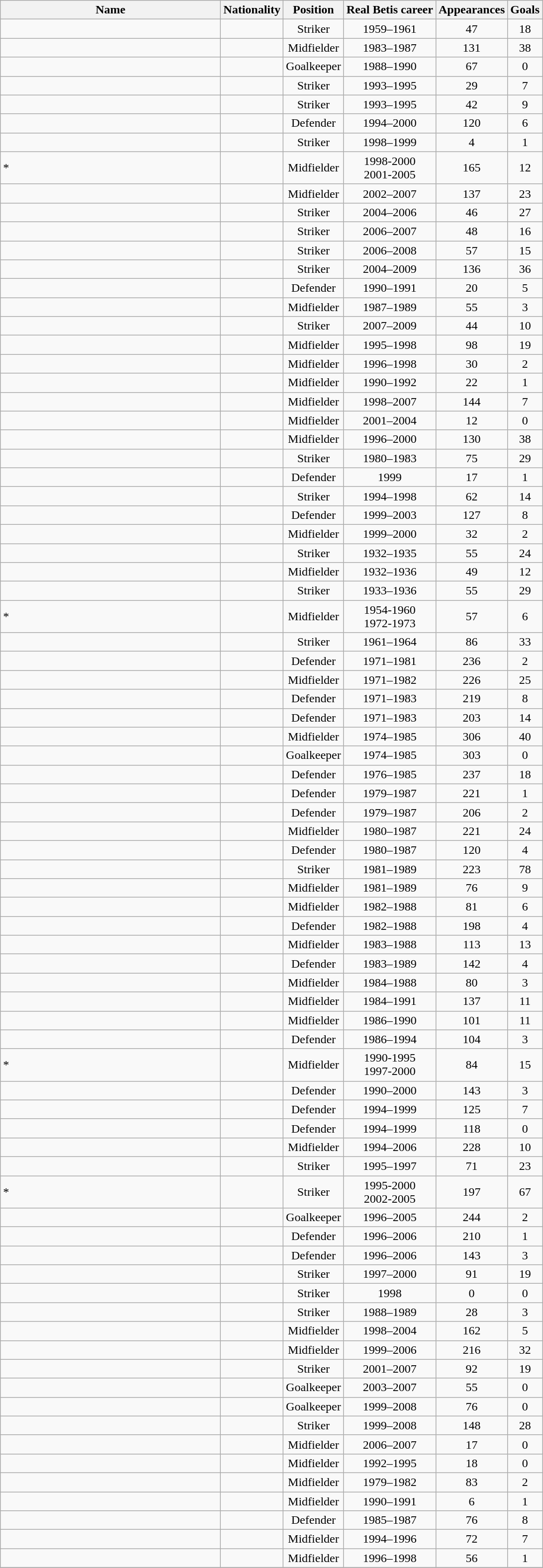<table class="wikitable sortable" style="text-align: center;">
<tr>
<th style="width:18em">Name</th>
<th>Nationality</th>
<th>Position</th>
<th>Real Betis career</th>
<th>Appearances</th>
<th>Goals</th>
</tr>
<tr>
<td align="left"></td>
<td align="left"></td>
<td>Striker</td>
<td>1959–1961</td>
<td>47</td>
<td>18</td>
</tr>
<tr>
<td align="left"></td>
<td align="left"></td>
<td>Midfielder</td>
<td>1983–1987</td>
<td>131</td>
<td>38</td>
</tr>
<tr>
<td align="left"></td>
<td align="left"></td>
<td>Goalkeeper</td>
<td>1988–1990</td>
<td>67</td>
<td>0</td>
</tr>
<tr>
<td align="left"></td>
<td align="left"></td>
<td>Striker</td>
<td>1993–1995</td>
<td>29</td>
<td>7</td>
</tr>
<tr>
<td align="left"></td>
<td align="left"></td>
<td>Striker</td>
<td>1993–1995</td>
<td>42</td>
<td>9</td>
</tr>
<tr>
<td align="left"></td>
<td align="left"></td>
<td>Defender</td>
<td>1994–2000</td>
<td>120</td>
<td>6</td>
</tr>
<tr>
<td align="left"></td>
<td align="left"></td>
<td>Striker</td>
<td>1998–1999</td>
<td>4</td>
<td>1</td>
</tr>
<tr>
<td align="left"> *</td>
<td align="left"></td>
<td>Midfielder</td>
<td>1998-2000<br>2001-2005</td>
<td>165</td>
<td>12</td>
</tr>
<tr>
<td align="left"></td>
<td align="left"></td>
<td>Midfielder</td>
<td>2002–2007</td>
<td>137</td>
<td>23</td>
</tr>
<tr>
<td align="left"></td>
<td align="left"></td>
<td>Striker</td>
<td>2004–2006</td>
<td>46</td>
<td>27</td>
</tr>
<tr>
<td align="left"></td>
<td align="left"></td>
<td>Striker</td>
<td>2006–2007</td>
<td>48</td>
<td>16</td>
</tr>
<tr>
<td align="left"></td>
<td align="left"></td>
<td>Striker</td>
<td>2006–2008</td>
<td>57</td>
<td>15</td>
</tr>
<tr>
<td align="left"></td>
<td align="left"></td>
<td>Striker</td>
<td>2004–2009</td>
<td>136</td>
<td>36</td>
</tr>
<tr>
<td align="left"></td>
<td align="left"></td>
<td>Defender</td>
<td>1990–1991</td>
<td>20</td>
<td>5</td>
</tr>
<tr>
<td align="left"></td>
<td align="left"></td>
<td>Midfielder</td>
<td>1987–1989</td>
<td>55</td>
<td>3</td>
</tr>
<tr>
<td align="left"></td>
<td align="left"></td>
<td>Striker</td>
<td>2007–2009</td>
<td>44</td>
<td>10</td>
</tr>
<tr>
<td align="left"></td>
<td align="left"></td>
<td>Midfielder</td>
<td>1995–1998</td>
<td>98</td>
<td>19</td>
</tr>
<tr>
<td align="left"></td>
<td align="left"></td>
<td>Midfielder</td>
<td>1996–1998</td>
<td>30</td>
<td>2</td>
</tr>
<tr>
<td align="left"></td>
<td align="left"></td>
<td>Midfielder</td>
<td>1990–1992</td>
<td>22</td>
<td>1</td>
</tr>
<tr>
<td align="left"></td>
<td align="left"><br></td>
<td>Midfielder</td>
<td>1998–2007</td>
<td>144</td>
<td>7</td>
</tr>
<tr>
<td align="left"></td>
<td align="left"></td>
<td>Midfielder</td>
<td>2001–2004</td>
<td>12</td>
<td>0</td>
</tr>
<tr>
<td align="left"></td>
<td align="left"></td>
<td>Midfielder</td>
<td>1996–2000</td>
<td>130</td>
<td>38</td>
</tr>
<tr>
<td align="left"></td>
<td align="left"></td>
<td>Striker</td>
<td>1980–1983</td>
<td>75</td>
<td>29</td>
</tr>
<tr>
<td align="left"></td>
<td align="left"></td>
<td>Defender</td>
<td>1999</td>
<td>17</td>
<td>1</td>
</tr>
<tr>
<td align="left"></td>
<td align="left"></td>
<td>Striker</td>
<td>1994–1998</td>
<td>62</td>
<td>14</td>
</tr>
<tr>
<td align="left"></td>
<td align="left"></td>
<td>Defender</td>
<td>1999–2003</td>
<td>127</td>
<td>8</td>
</tr>
<tr>
<td align="left"></td>
<td align="left"></td>
<td>Midfielder</td>
<td>1999–2000</td>
<td>32</td>
<td>2</td>
</tr>
<tr>
<td align="left"></td>
<td align="left"></td>
<td>Striker</td>
<td>1932–1935</td>
<td>55</td>
<td>24</td>
</tr>
<tr>
<td align="left"></td>
<td align="left"></td>
<td>Midfielder</td>
<td>1932–1936</td>
<td>49</td>
<td>12</td>
</tr>
<tr>
<td align="left"></td>
<td align="left"></td>
<td>Striker</td>
<td>1933–1936</td>
<td>55</td>
<td>29</td>
</tr>
<tr>
<td align="left"> *</td>
<td align="left"></td>
<td>Midfielder</td>
<td>1954-1960<br>1972-1973</td>
<td>57</td>
<td>6</td>
</tr>
<tr>
<td align="left"></td>
<td align="left"></td>
<td>Striker</td>
<td>1961–1964</td>
<td>86</td>
<td>33</td>
</tr>
<tr>
<td align="left"></td>
<td align="left"></td>
<td>Defender</td>
<td>1971–1981</td>
<td>236</td>
<td>2</td>
</tr>
<tr>
<td align="left"></td>
<td align="left"></td>
<td>Midfielder</td>
<td>1971–1982</td>
<td>226</td>
<td>25</td>
</tr>
<tr>
<td align="left"></td>
<td align="left"></td>
<td>Defender</td>
<td>1971–1983</td>
<td>219</td>
<td>8</td>
</tr>
<tr>
<td align="left"></td>
<td align="left"></td>
<td>Defender</td>
<td>1971–1983</td>
<td>203</td>
<td>14</td>
</tr>
<tr>
<td align="left"></td>
<td align="left"></td>
<td>Midfielder</td>
<td>1974–1985</td>
<td>306</td>
<td>40</td>
</tr>
<tr>
<td align="left"></td>
<td align="left"></td>
<td>Goalkeeper</td>
<td>1974–1985</td>
<td>303</td>
<td>0</td>
</tr>
<tr>
<td align="left"></td>
<td align="left"></td>
<td>Defender</td>
<td>1976–1985</td>
<td>237</td>
<td>18</td>
</tr>
<tr>
<td align="left"></td>
<td align="left"></td>
<td>Defender</td>
<td>1979–1987</td>
<td>221</td>
<td>1</td>
</tr>
<tr>
<td align="left"></td>
<td align="left"></td>
<td>Defender</td>
<td>1979–1987</td>
<td>206</td>
<td>2</td>
</tr>
<tr>
<td align="left"></td>
<td align="left"></td>
<td>Midfielder</td>
<td>1980–1987</td>
<td>221</td>
<td>24</td>
</tr>
<tr>
<td align="left"></td>
<td align="left"></td>
<td>Defender</td>
<td>1980–1987</td>
<td>120</td>
<td>4</td>
</tr>
<tr>
<td align="left"></td>
<td align="left"></td>
<td>Striker</td>
<td>1981–1989</td>
<td>223</td>
<td>78</td>
</tr>
<tr>
<td align="left"></td>
<td align="left"></td>
<td>Midfielder</td>
<td>1981–1989</td>
<td>76</td>
<td>9</td>
</tr>
<tr>
<td align="left"></td>
<td align="left"></td>
<td>Midfielder</td>
<td>1982–1988</td>
<td>81</td>
<td>6</td>
</tr>
<tr>
<td align="left"></td>
<td align="left"></td>
<td>Defender</td>
<td>1982–1988</td>
<td>198</td>
<td>4</td>
</tr>
<tr>
<td align="left"></td>
<td align="left"></td>
<td>Midfielder</td>
<td>1983–1988</td>
<td>113</td>
<td>13</td>
</tr>
<tr>
<td align="left"></td>
<td align="left"></td>
<td>Defender</td>
<td>1983–1989</td>
<td>142</td>
<td>4</td>
</tr>
<tr>
<td align="left"></td>
<td align="left"></td>
<td>Midfielder</td>
<td>1984–1988</td>
<td>80</td>
<td>3</td>
</tr>
<tr>
<td align="left"></td>
<td align="left"></td>
<td>Midfielder</td>
<td>1984–1991</td>
<td>137</td>
<td>11</td>
</tr>
<tr>
<td align="left"></td>
<td align="left"></td>
<td>Midfielder</td>
<td>1986–1990</td>
<td>101</td>
<td>11</td>
</tr>
<tr>
<td align="left"></td>
<td align="left"></td>
<td>Defender</td>
<td>1986–1994</td>
<td>104</td>
<td>3</td>
</tr>
<tr>
<td align="left"> *</td>
<td align="left"></td>
<td>Midfielder</td>
<td>1990-1995<br>1997-2000</td>
<td>84</td>
<td>15</td>
</tr>
<tr>
<td align="left"></td>
<td align="left"></td>
<td>Defender</td>
<td>1990–2000</td>
<td>143</td>
<td>3</td>
</tr>
<tr>
<td align="left"></td>
<td align="left"></td>
<td>Defender</td>
<td>1994–1999</td>
<td>125</td>
<td>7</td>
</tr>
<tr>
<td align="left"></td>
<td align="left"></td>
<td>Defender</td>
<td>1994–1999</td>
<td>118</td>
<td>0</td>
</tr>
<tr>
<td align="left"></td>
<td align="left"></td>
<td>Midfielder</td>
<td>1994–2006</td>
<td>228</td>
<td>10</td>
</tr>
<tr>
<td align="left"></td>
<td align="left"><br> </td>
<td>Striker</td>
<td>1995–1997</td>
<td>71</td>
<td>23</td>
</tr>
<tr>
<td align="left"> *</td>
<td align="left"></td>
<td>Striker</td>
<td>1995-2000<br>2002-2005</td>
<td>197</td>
<td>67</td>
</tr>
<tr>
<td align="left"></td>
<td align="left"></td>
<td>Goalkeeper</td>
<td>1996–2005</td>
<td>244</td>
<td>2</td>
</tr>
<tr>
<td align="left"></td>
<td align="left"></td>
<td>Defender</td>
<td>1996–2006</td>
<td>210</td>
<td>1</td>
</tr>
<tr>
<td align="left"></td>
<td align="left"></td>
<td>Defender</td>
<td>1996–2006</td>
<td>143</td>
<td>3</td>
</tr>
<tr>
<td align="left"></td>
<td align="left"></td>
<td>Striker</td>
<td>1997–2000</td>
<td>91</td>
<td>19</td>
</tr>
<tr>
<td align="left"></td>
<td align="left"></td>
<td>Striker</td>
<td>1998</td>
<td>0</td>
<td>0</td>
</tr>
<tr>
<td align="left"></td>
<td align="left"><br></td>
<td>Striker</td>
<td>1988–1989</td>
<td>28</td>
<td>3</td>
</tr>
<tr>
<td align="left"></td>
<td align="left"></td>
<td>Midfielder</td>
<td>1998–2004</td>
<td>162</td>
<td>5</td>
</tr>
<tr>
<td align="left"></td>
<td align="left"></td>
<td>Midfielder</td>
<td>1999–2006</td>
<td>216</td>
<td>32</td>
</tr>
<tr>
<td align="left"></td>
<td align="left"></td>
<td>Striker</td>
<td>2001–2007</td>
<td>92</td>
<td>19</td>
</tr>
<tr>
<td align="left"></td>
<td align="left"></td>
<td>Goalkeeper</td>
<td>2003–2007</td>
<td>55</td>
<td>0</td>
</tr>
<tr>
<td align="left"></td>
<td align="left"></td>
<td>Goalkeeper</td>
<td>1999–2008</td>
<td>76</td>
<td>0</td>
</tr>
<tr>
<td align="left"></td>
<td align="left"></td>
<td>Striker</td>
<td>1999–2008</td>
<td>148</td>
<td>28</td>
</tr>
<tr>
<td align="left"></td>
<td align="left"></td>
<td>Midfielder</td>
<td>2006–2007</td>
<td>17</td>
<td>0</td>
</tr>
<tr>
<td align="left"></td>
<td align="left"><br> </td>
<td>Midfielder</td>
<td>1992–1995</td>
<td>18</td>
<td>0</td>
</tr>
<tr>
<td align="left"></td>
<td align="left"></td>
<td>Midfielder</td>
<td>1979–1982</td>
<td>83</td>
<td>2</td>
</tr>
<tr>
<td align="left"></td>
<td align="left"></td>
<td>Midfielder</td>
<td>1990–1991</td>
<td>6</td>
<td>1</td>
</tr>
<tr>
<td align="left"></td>
<td align="left"></td>
<td>Defender</td>
<td>1985–1987</td>
<td>76</td>
<td>8</td>
</tr>
<tr>
<td align="left"></td>
<td align="left"></td>
<td>Midfielder</td>
<td>1994–1996</td>
<td>72</td>
<td>7</td>
</tr>
<tr>
<td align="left"></td>
<td align="left"></td>
<td>Midfielder</td>
<td>1996–1998</td>
<td>56</td>
<td>1</td>
</tr>
<tr>
</tr>
</table>
